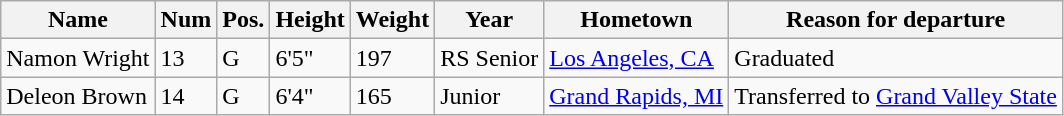<table class="wikitable sortable" style="font-size:100%;" border="1">
<tr>
<th>Name</th>
<th>Num</th>
<th>Pos.</th>
<th>Height</th>
<th>Weight</th>
<th>Year</th>
<th>Hometown</th>
<th class="unsortable">Reason for departure</th>
</tr>
<tr>
<td>Namon Wright</td>
<td>13</td>
<td>G</td>
<td>6'5"</td>
<td>197</td>
<td>RS Senior</td>
<td><a href='#'>Los Angeles, CA</a></td>
<td>Graduated</td>
</tr>
<tr>
<td>Deleon Brown</td>
<td>14</td>
<td>G</td>
<td>6'4"</td>
<td>165</td>
<td>Junior</td>
<td><a href='#'>Grand Rapids, MI</a></td>
<td>Transferred to <a href='#'>Grand Valley State</a></td>
</tr>
</table>
